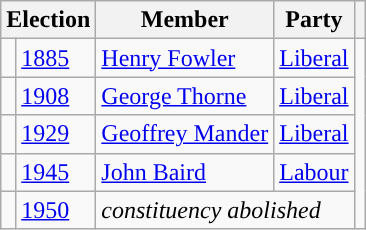<table class="wikitable">
<tr>
<th colspan="2">Election</th>
<th>Member</th>
<th>Party</th>
<th></th>
</tr>
<tr>
<td style="color:inherit;background-color: "></td>
<td><a href='#'>1885</a></td>
<td><a href='#'>Henry Fowler</a></td>
<td><a href='#'>Liberal</a></td>
</tr>
<tr>
<td style="color:inherit;background-color: "></td>
<td><a href='#'>1908</a></td>
<td><a href='#'>George Thorne</a></td>
<td><a href='#'>Liberal</a></td>
</tr>
<tr>
<td style="color:inherit;background-color: "></td>
<td><a href='#'>1929</a></td>
<td><a href='#'>Geoffrey Mander</a></td>
<td><a href='#'>Liberal</a></td>
</tr>
<tr>
<td style="color:inherit;background-color: "></td>
<td><a href='#'>1945</a></td>
<td><a href='#'>John Baird</a></td>
<td><a href='#'>Labour</a></td>
</tr>
<tr>
<td></td>
<td><a href='#'>1950</a></td>
<td colspan="2"><em>constituency abolished</em></td>
</tr>
</table>
